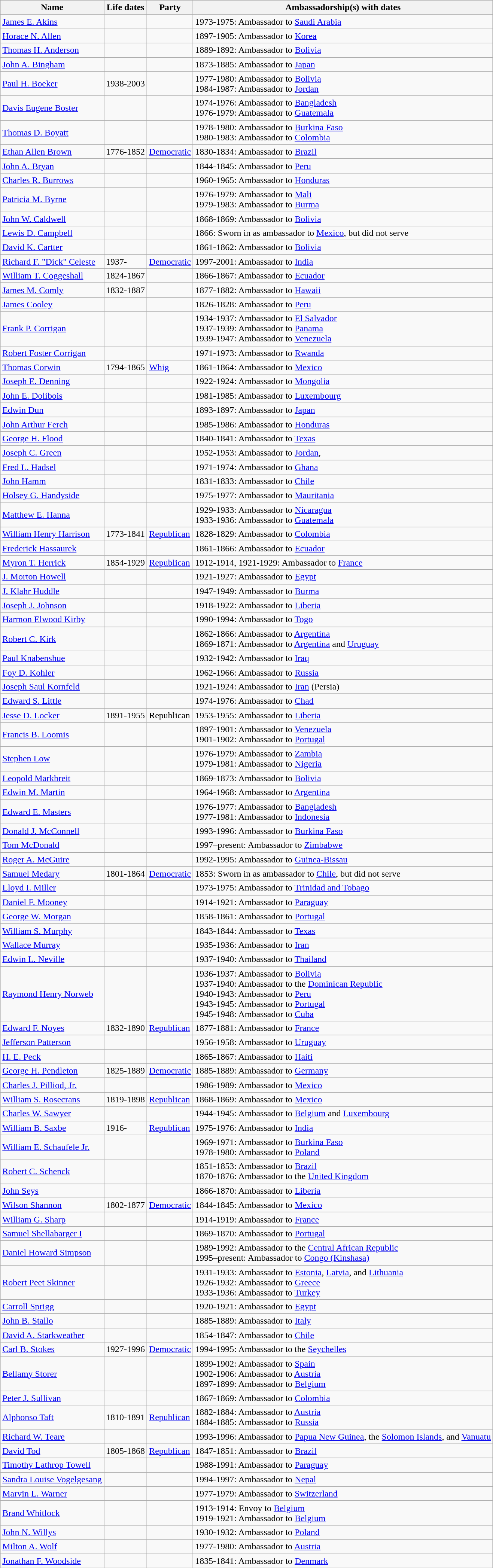<table class=wikitable>
<tr>
<th>Name</th>
<th>Life dates</th>
<th>Party</th>
<th>Ambassadorship(s) with dates</th>
</tr>
<tr>
<td><a href='#'>James E. Akins</a></td>
<td> </td>
<td> </td>
<td>1973-1975: Ambassador to <a href='#'>Saudi Arabia</a></td>
</tr>
<tr>
<td><a href='#'>Horace N. Allen</a></td>
<td> </td>
<td> </td>
<td>1897-1905: Ambassador to <a href='#'>Korea</a></td>
</tr>
<tr>
<td><a href='#'>Thomas H. Anderson</a></td>
<td> </td>
<td> </td>
<td>1889-1892: Ambassador to <a href='#'>Bolivia</a></td>
</tr>
<tr>
<td><a href='#'>John A. Bingham</a></td>
<td> </td>
<td> </td>
<td>1873-1885: Ambassador to <a href='#'>Japan</a></td>
</tr>
<tr>
<td><a href='#'>Paul H. Boeker</a></td>
<td>1938-2003</td>
<td> </td>
<td>1977-1980: Ambassador to <a href='#'>Bolivia</a> <br>1984-1987: Ambassador to <a href='#'>Jordan</a></td>
</tr>
<tr>
<td><a href='#'>Davis Eugene Boster</a></td>
<td> </td>
<td> </td>
<td>1974-1976: Ambassador to <a href='#'>Bangladesh</a><br>1976-1979: Ambassador to <a href='#'>Guatemala</a></td>
</tr>
<tr>
<td><a href='#'>Thomas D. Boyatt</a></td>
<td> </td>
<td> </td>
<td>1978-1980: Ambassador to <a href='#'>Burkina Faso</a><br>1980-1983: Ambassador to <a href='#'>Colombia</a></td>
</tr>
<tr>
<td><a href='#'>Ethan Allen Brown</a></td>
<td>1776-1852</td>
<td><a href='#'>Democratic</a></td>
<td>1830-1834: Ambassador to <a href='#'>Brazil</a></td>
</tr>
<tr>
<td><a href='#'>John A. Bryan</a></td>
<td> </td>
<td> </td>
<td>1844-1845: Ambassador to <a href='#'>Peru</a></td>
</tr>
<tr>
<td><a href='#'>Charles R. Burrows</a></td>
<td> </td>
<td> </td>
<td>1960-1965: Ambassador to <a href='#'>Honduras</a></td>
</tr>
<tr>
<td><a href='#'>Patricia M. Byrne</a></td>
<td> </td>
<td> </td>
<td>1976-1979: Ambassador to <a href='#'>Mali</a><br>1979-1983: Ambassador to <a href='#'>Burma</a></td>
</tr>
<tr>
<td><a href='#'>John W. Caldwell</a></td>
<td> </td>
<td> </td>
<td>1868-1869: Ambassador to <a href='#'>Bolivia</a></td>
</tr>
<tr>
<td><a href='#'>Lewis D. Campbell</a></td>
<td> </td>
<td> </td>
<td>1866: Sworn in as ambassador to <a href='#'>Mexico</a>, but did not serve</td>
</tr>
<tr>
<td><a href='#'>David K. Cartter</a></td>
<td> </td>
<td> </td>
<td>1861-1862: Ambassador to <a href='#'>Bolivia</a></td>
</tr>
<tr>
<td><a href='#'>Richard F. "Dick" Celeste</a></td>
<td>1937-</td>
<td><a href='#'>Democratic</a></td>
<td>1997-2001: Ambassador to <a href='#'>India</a></td>
</tr>
<tr>
<td><a href='#'>William T. Coggeshall</a></td>
<td>1824-1867</td>
<td> </td>
<td>1866-1867: Ambassador to <a href='#'>Ecuador</a></td>
</tr>
<tr>
<td><a href='#'>James M. Comly</a></td>
<td>1832-1887</td>
<td> </td>
<td>1877-1882: Ambassador to <a href='#'>Hawaii</a></td>
</tr>
<tr>
<td><a href='#'>James Cooley</a></td>
<td> </td>
<td> </td>
<td>1826-1828: Ambassador to <a href='#'>Peru</a></td>
</tr>
<tr>
<td><a href='#'>Frank P. Corrigan</a></td>
<td> </td>
<td> </td>
<td>1934-1937: Ambassador to <a href='#'>El Salvador</a><br>1937-1939: Ambassador to <a href='#'>Panama</a><br>1939-1947: Ambassador to <a href='#'>Venezuela</a></td>
</tr>
<tr>
<td><a href='#'>Robert Foster Corrigan</a></td>
<td> </td>
<td> </td>
<td>1971-1973: Ambassador to <a href='#'>Rwanda</a></td>
</tr>
<tr>
<td><a href='#'>Thomas Corwin</a></td>
<td>1794-1865</td>
<td><a href='#'>Whig</a></td>
<td>1861-1864: Ambassador to <a href='#'>Mexico</a></td>
</tr>
<tr>
<td><a href='#'>Joseph E. Denning</a></td>
<td> </td>
<td> </td>
<td>1922-1924: Ambassador to <a href='#'>Mongolia</a></td>
</tr>
<tr>
<td><a href='#'>John E. Dolibois</a></td>
<td> </td>
<td> </td>
<td>1981-1985: Ambassador to <a href='#'>Luxembourg</a></td>
</tr>
<tr>
<td><a href='#'>Edwin Dun</a></td>
<td> </td>
<td> </td>
<td>1893-1897: Ambassador to <a href='#'>Japan</a></td>
</tr>
<tr>
<td><a href='#'>John Arthur Ferch</a></td>
<td> </td>
<td> </td>
<td>1985-1986: Ambassador to <a href='#'>Honduras</a></td>
</tr>
<tr>
<td><a href='#'>George H. Flood</a></td>
<td> </td>
<td> </td>
<td>1840-1841: Ambassador to <a href='#'>Texas</a></td>
</tr>
<tr>
<td><a href='#'>Joseph C. Green</a></td>
<td> </td>
<td> </td>
<td>1952-1953: Ambassador to <a href='#'>Jordan</a>,</td>
</tr>
<tr>
<td><a href='#'>Fred L. Hadsel</a></td>
<td> </td>
<td> </td>
<td>1971-1974: Ambassador to <a href='#'>Ghana</a></td>
</tr>
<tr>
<td><a href='#'>John Hamm</a></td>
<td> </td>
<td> </td>
<td>1831-1833: Ambassador to <a href='#'>Chile</a></td>
</tr>
<tr>
<td><a href='#'>Holsey G. Handyside</a></td>
<td> </td>
<td> </td>
<td>1975-1977: Ambassador to <a href='#'>Mauritania</a></td>
</tr>
<tr>
<td><a href='#'>Matthew E. Hanna</a></td>
<td> </td>
<td> </td>
<td>1929-1933: Ambassador to <a href='#'>Nicaragua</a><br>1933-1936: Ambassador to <a href='#'>Guatemala</a></td>
</tr>
<tr>
<td><a href='#'>William Henry Harrison</a></td>
<td>1773-1841</td>
<td><a href='#'>Republican</a></td>
<td>1828-1829: Ambassador to <a href='#'>Colombia</a></td>
</tr>
<tr>
<td><a href='#'>Frederick Hassaurek</a></td>
<td> </td>
<td> </td>
<td>1861-1866: Ambassador to <a href='#'>Ecuador</a></td>
</tr>
<tr>
<td><a href='#'>Myron T. Herrick</a></td>
<td>1854-1929</td>
<td><a href='#'>Republican</a></td>
<td>1912-1914, 1921-1929: Ambassador to <a href='#'>France</a></td>
</tr>
<tr>
<td><a href='#'>J. Morton Howell</a></td>
<td> </td>
<td> </td>
<td>1921-1927: Ambassador to <a href='#'>Egypt</a></td>
</tr>
<tr>
<td><a href='#'>J. Klahr Huddle</a></td>
<td> </td>
<td> </td>
<td>1947-1949: Ambassador to <a href='#'>Burma</a></td>
</tr>
<tr>
<td><a href='#'>Joseph J. Johnson</a></td>
<td> </td>
<td> </td>
<td>1918-1922: Ambassador to <a href='#'>Liberia</a></td>
</tr>
<tr>
<td><a href='#'>Harmon Elwood Kirby</a></td>
<td> </td>
<td> </td>
<td>1990-1994: Ambassador to <a href='#'>Togo</a></td>
</tr>
<tr>
<td><a href='#'>Robert C. Kirk</a></td>
<td> </td>
<td> </td>
<td>1862-1866: Ambassador to <a href='#'>Argentina</a><br>1869-1871: Ambassador to <a href='#'>Argentina</a> and <a href='#'>Uruguay</a></td>
</tr>
<tr>
<td><a href='#'>Paul Knabenshue</a></td>
<td> </td>
<td> </td>
<td>1932-1942: Ambassador to <a href='#'>Iraq</a></td>
</tr>
<tr>
<td><a href='#'>Foy D. Kohler</a></td>
<td> </td>
<td> </td>
<td>1962-1966: Ambassador to <a href='#'>Russia</a></td>
</tr>
<tr>
<td><a href='#'>Joseph Saul Kornfeld</a></td>
<td> </td>
<td> </td>
<td>1921-1924: Ambassador to <a href='#'>Iran</a> (Persia)</td>
</tr>
<tr>
<td><a href='#'>Edward S. Little</a></td>
<td> </td>
<td> </td>
<td>1974-1976: Ambassador to <a href='#'>Chad</a></td>
</tr>
<tr>
<td><a href='#'>Jesse D. Locker</a></td>
<td>1891-1955</td>
<td>Republican</td>
<td>1953-1955: Ambassador to <a href='#'>Liberia</a></td>
</tr>
<tr>
<td><a href='#'>Francis B. Loomis</a></td>
<td> </td>
<td> </td>
<td>1897-1901: Ambassador to <a href='#'>Venezuela</a><br>1901-1902: Ambassador to <a href='#'>Portugal</a></td>
</tr>
<tr>
<td><a href='#'>Stephen Low</a></td>
<td> </td>
<td> </td>
<td>1976-1979: Ambassador to <a href='#'>Zambia</a><br>1979-1981: Ambassador to <a href='#'>Nigeria</a></td>
</tr>
<tr>
<td><a href='#'>Leopold Markbreit</a></td>
<td> </td>
<td> </td>
<td>1869-1873: Ambassador to <a href='#'>Bolivia</a></td>
</tr>
<tr>
<td><a href='#'>Edwin M. Martin</a></td>
<td> </td>
<td> </td>
<td>1964-1968: Ambassador to <a href='#'>Argentina</a></td>
</tr>
<tr>
<td><a href='#'>Edward E. Masters</a></td>
<td> </td>
<td> </td>
<td>1976-1977: Ambassador to <a href='#'>Bangladesh</a><br>1977-1981: Ambassador to <a href='#'>Indonesia</a></td>
</tr>
<tr>
<td><a href='#'>Donald J. McConnell</a></td>
<td> </td>
<td> </td>
<td>1993-1996: Ambassador to <a href='#'>Burkina Faso</a></td>
</tr>
<tr>
<td><a href='#'>Tom McDonald</a></td>
<td> </td>
<td> </td>
<td>1997–present: Ambassador to <a href='#'>Zimbabwe</a></td>
</tr>
<tr>
<td><a href='#'>Roger A. McGuire</a></td>
<td> </td>
<td> </td>
<td>1992-1995: Ambassador to <a href='#'>Guinea-Bissau</a></td>
</tr>
<tr>
<td><a href='#'>Samuel Medary</a></td>
<td>1801-1864</td>
<td><a href='#'>Democratic</a></td>
<td>1853: Sworn in as ambassador to <a href='#'>Chile</a>, but did not serve</td>
</tr>
<tr>
<td><a href='#'>Lloyd I. Miller</a></td>
<td> </td>
<td> </td>
<td>1973-1975: Ambassador to <a href='#'>Trinidad and Tobago</a></td>
</tr>
<tr>
<td><a href='#'>Daniel F. Mooney</a></td>
<td> </td>
<td> </td>
<td>1914-1921: Ambassador to <a href='#'>Paraguay</a></td>
</tr>
<tr>
<td><a href='#'>George W. Morgan</a></td>
<td> </td>
<td> </td>
<td>1858-1861: Ambassador to <a href='#'>Portugal</a></td>
</tr>
<tr>
<td><a href='#'>William S. Murphy</a></td>
<td> </td>
<td> </td>
<td>1843-1844: Ambassador to <a href='#'>Texas</a></td>
</tr>
<tr>
<td><a href='#'>Wallace Murray</a></td>
<td> </td>
<td> </td>
<td>1935-1936: Ambassador to <a href='#'>Iran</a></td>
</tr>
<tr>
<td><a href='#'>Edwin L. Neville</a></td>
<td> </td>
<td> </td>
<td>1937-1940: Ambassador to <a href='#'>Thailand</a></td>
</tr>
<tr>
<td><a href='#'>Raymond Henry Norweb</a></td>
<td> </td>
<td> </td>
<td>1936-1937: Ambassador to <a href='#'>Bolivia</a><br>1937-1940: Ambassador to the <a href='#'>Dominican Republic</a><br>1940-1943: Ambassador to <a href='#'>Peru</a><br>1943-1945: Ambassador to <a href='#'>Portugal</a><br>1945-1948: Ambassador to <a href='#'>Cuba</a></td>
</tr>
<tr>
<td><a href='#'>Edward F. Noyes</a></td>
<td>1832-1890</td>
<td><a href='#'>Republican</a></td>
<td>1877-1881: Ambassador to <a href='#'>France</a></td>
</tr>
<tr>
<td><a href='#'>Jefferson Patterson</a></td>
<td> </td>
<td> </td>
<td>1956-1958: Ambassador to <a href='#'>Uruguay</a></td>
</tr>
<tr>
<td><a href='#'>H. E. Peck</a></td>
<td> </td>
<td> </td>
<td>1865-1867: Ambassador to <a href='#'>Haiti</a></td>
</tr>
<tr>
<td><a href='#'>George H. Pendleton</a></td>
<td>1825-1889</td>
<td><a href='#'>Democratic</a></td>
<td>1885-1889: Ambassador to <a href='#'>Germany</a></td>
</tr>
<tr>
<td><a href='#'>Charles J. Pilliod, Jr.</a></td>
<td> </td>
<td> </td>
<td>1986-1989: Ambassador to <a href='#'>Mexico</a></td>
</tr>
<tr>
<td><a href='#'>William S. Rosecrans</a></td>
<td>1819-1898</td>
<td><a href='#'>Republican</a></td>
<td>1868-1869: Ambassador to <a href='#'>Mexico</a></td>
</tr>
<tr>
<td><a href='#'>Charles W. Sawyer</a></td>
<td> </td>
<td> </td>
<td>1944-1945: Ambassador to <a href='#'>Belgium</a> and <a href='#'>Luxembourg</a></td>
</tr>
<tr>
<td><a href='#'>William B. Saxbe</a></td>
<td>1916-</td>
<td><a href='#'>Republican</a></td>
<td>1975-1976: Ambassador to <a href='#'>India</a></td>
</tr>
<tr>
<td><a href='#'>William E. Schaufele Jr.</a></td>
<td> </td>
<td> </td>
<td>1969-1971: Ambassador to <a href='#'>Burkina Faso</a><br>1978-1980: Ambassador to <a href='#'>Poland</a></td>
</tr>
<tr>
<td><a href='#'>Robert C. Schenck</a></td>
<td> </td>
<td> </td>
<td>1851-1853: Ambassador to <a href='#'>Brazil</a><br>1870-1876: Ambassador to the <a href='#'>United Kingdom</a></td>
</tr>
<tr>
<td><a href='#'>John Seys</a></td>
<td> </td>
<td> </td>
<td>1866-1870: Ambassador to <a href='#'>Liberia</a></td>
</tr>
<tr>
<td><a href='#'>Wilson Shannon</a></td>
<td>1802-1877</td>
<td><a href='#'>Democratic</a></td>
<td>1844-1845: Ambassador to <a href='#'>Mexico</a></td>
</tr>
<tr>
<td><a href='#'>William G. Sharp</a></td>
<td> </td>
<td> </td>
<td>1914-1919: Ambassador to <a href='#'>France</a></td>
</tr>
<tr>
<td><a href='#'>Samuel Shellabarger I</a></td>
<td> </td>
<td> </td>
<td>1869-1870: Ambassador to <a href='#'>Portugal</a></td>
</tr>
<tr>
<td><a href='#'>Daniel Howard Simpson</a></td>
<td> </td>
<td> </td>
<td>1989-1992: Ambassador to the <a href='#'>Central African Republic</a><br>1995–present: Ambassador to <a href='#'>Congo (Kinshasa)</a></td>
</tr>
<tr>
<td><a href='#'>Robert Peet Skinner</a></td>
<td> </td>
<td> </td>
<td>1931-1933: Ambassador to <a href='#'>Estonia</a>, <a href='#'>Latvia</a>, and <a href='#'>Lithuania</a><br>1926-1932: Ambassador to <a href='#'>Greece</a><br>1933-1936: Ambassador to <a href='#'>Turkey</a></td>
</tr>
<tr>
<td><a href='#'>Carroll Sprigg</a></td>
<td> </td>
<td> </td>
<td>1920-1921: Ambassador to <a href='#'>Egypt</a></td>
</tr>
<tr>
<td><a href='#'>John B. Stallo</a></td>
<td> </td>
<td> </td>
<td>1885-1889: Ambassador to <a href='#'>Italy</a></td>
</tr>
<tr>
<td><a href='#'>David A. Starkweather</a></td>
<td> </td>
<td> </td>
<td>1854-1847: Ambassador to <a href='#'>Chile</a></td>
</tr>
<tr>
<td><a href='#'>Carl B. Stokes</a></td>
<td>1927-1996</td>
<td><a href='#'>Democratic</a></td>
<td>1994-1995: Ambassador to the <a href='#'>Seychelles</a></td>
</tr>
<tr>
<td><a href='#'>Bellamy Storer</a></td>
<td> </td>
<td> </td>
<td>1899-1902: Ambassador to <a href='#'>Spain</a><br>1902-1906: Ambassador to <a href='#'>Austria</a><br>1897-1899: Ambassador to <a href='#'>Belgium</a></td>
</tr>
<tr>
<td><a href='#'>Peter J. Sullivan</a></td>
<td> </td>
<td> </td>
<td>1867-1869: Ambassador to <a href='#'>Colombia</a></td>
</tr>
<tr>
<td><a href='#'>Alphonso Taft</a></td>
<td>1810-1891</td>
<td><a href='#'>Republican</a></td>
<td>1882-1884: Ambassador to <a href='#'>Austria</a><br>1884-1885: Ambassador to <a href='#'>Russia</a></td>
</tr>
<tr>
<td><a href='#'>Richard W. Teare</a></td>
<td> </td>
<td> </td>
<td>1993-1996: Ambassador to <a href='#'>Papua New Guinea</a>, the <a href='#'>Solomon Islands</a>, and <a href='#'>Vanuatu</a></td>
</tr>
<tr>
<td><a href='#'>David Tod</a></td>
<td>1805-1868</td>
<td><a href='#'>Republican</a></td>
<td>1847-1851: Ambassador to <a href='#'>Brazil</a></td>
</tr>
<tr>
<td><a href='#'>Timothy Lathrop Towell</a></td>
<td> </td>
<td> </td>
<td>1988-1991: Ambassador to <a href='#'>Paraguay</a></td>
</tr>
<tr>
<td><a href='#'>Sandra Louise Vogelgesang</a></td>
<td> </td>
<td> </td>
<td>1994-1997: Ambassador to <a href='#'>Nepal</a></td>
</tr>
<tr>
<td><a href='#'>Marvin L. Warner</a></td>
<td> </td>
<td> </td>
<td>1977-1979: Ambassador to <a href='#'>Switzerland</a></td>
</tr>
<tr>
<td><a href='#'>Brand Whitlock</a></td>
<td> </td>
<td> </td>
<td>1913-1914: Envoy to <a href='#'>Belgium</a><br>1919-1921: Ambassador to <a href='#'>Belgium</a></td>
</tr>
<tr>
<td><a href='#'>John N. Willys</a></td>
<td> </td>
<td> </td>
<td>1930-1932: Ambassador to <a href='#'>Poland</a></td>
</tr>
<tr>
<td><a href='#'>Milton A. Wolf</a></td>
<td> </td>
<td> </td>
<td>1977-1980: Ambassador to <a href='#'>Austria</a></td>
</tr>
<tr>
<td><a href='#'>Jonathan F. Woodside</a></td>
<td> </td>
<td> </td>
<td>1835-1841: Ambassador to <a href='#'>Denmark</a></td>
</tr>
</table>
